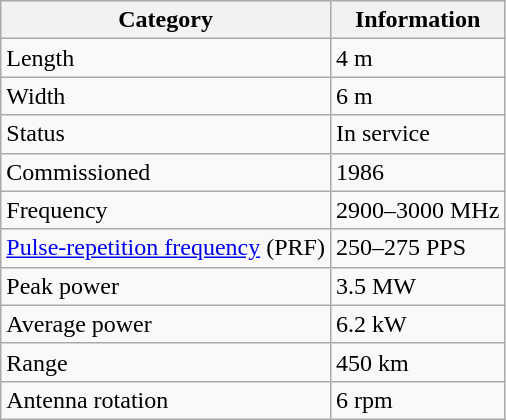<table class="wikitable">
<tr>
<th>Category</th>
<th>Information</th>
</tr>
<tr>
<td>Length</td>
<td>4 m</td>
</tr>
<tr>
<td>Width</td>
<td>6 m</td>
</tr>
<tr>
<td>Status</td>
<td>In service</td>
</tr>
<tr>
<td>Commissioned</td>
<td>1986</td>
</tr>
<tr>
<td>Frequency</td>
<td>2900–3000 MHz</td>
</tr>
<tr>
<td><a href='#'>Pulse-repetition frequency</a> (PRF)</td>
<td>250–275 PPS</td>
</tr>
<tr>
<td>Peak power</td>
<td>3.5 MW</td>
</tr>
<tr>
<td>Average power</td>
<td>6.2 kW</td>
</tr>
<tr>
<td>Range</td>
<td>450 km</td>
</tr>
<tr>
<td>Antenna rotation</td>
<td>6 rpm</td>
</tr>
</table>
